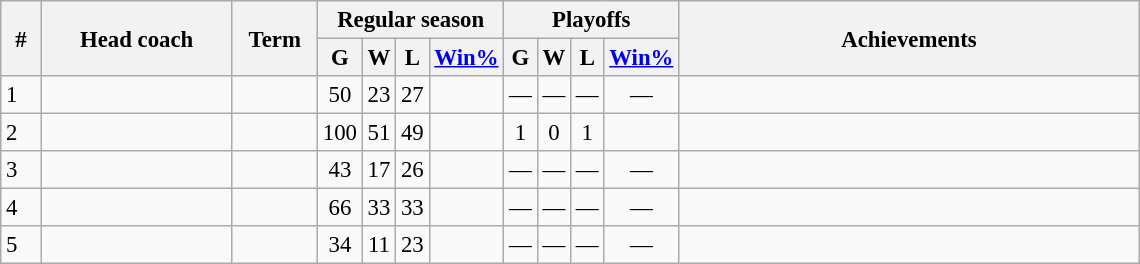<table class="wikitable sortable" style="font-size:95%; text-align:center">
<tr>
<th scope="col" style="width:20px" rowspan="2">#</th>
<th scope="col" style="width:120px" rowspan="2">Head coach</th>
<th scope="col" style="width:50px" rowspan="2">Term</th>
<th scope="col" style="width:80px" colspan="4">Regular season</th>
<th scope="col" style="width:80px" colspan="4">Playoffs</th>
<th scope="col" style="width:300px" rowspan="2">Achievements</th>
</tr>
<tr>
<th>G</th>
<th>W</th>
<th>L</th>
<th><a href='#'>Win%</a></th>
<th>G</th>
<th>W</th>
<th>L</th>
<th><a href='#'>Win%</a></th>
</tr>
<tr>
<td align=left>1</td>
<td align=left></td>
<td align=left></td>
<td>50</td>
<td>23</td>
<td>27</td>
<td></td>
<td>—</td>
<td>—</td>
<td>—</td>
<td>—</td>
<td align=left></td>
</tr>
<tr>
<td align=left>2</td>
<td align=left></td>
<td align=left></td>
<td>100</td>
<td>51</td>
<td>49</td>
<td></td>
<td>1</td>
<td>0</td>
<td>1</td>
<td></td>
<td align=left></td>
</tr>
<tr>
<td align=left>3</td>
<td align=left></td>
<td align=left></td>
<td>43</td>
<td>17</td>
<td>26</td>
<td></td>
<td>—</td>
<td>—</td>
<td>—</td>
<td>—</td>
<td align=left></td>
</tr>
<tr>
<td align=left>4</td>
<td align=left></td>
<td align=left></td>
<td>66</td>
<td>33</td>
<td>33</td>
<td></td>
<td>—</td>
<td>—</td>
<td>—</td>
<td>—</td>
<td align=left></td>
</tr>
<tr>
<td align=left>5</td>
<td align=left></td>
<td align=left></td>
<td>34</td>
<td>11</td>
<td>23</td>
<td></td>
<td>—</td>
<td>—</td>
<td>—</td>
<td>—</td>
<td align=left></td>
</tr>
</table>
